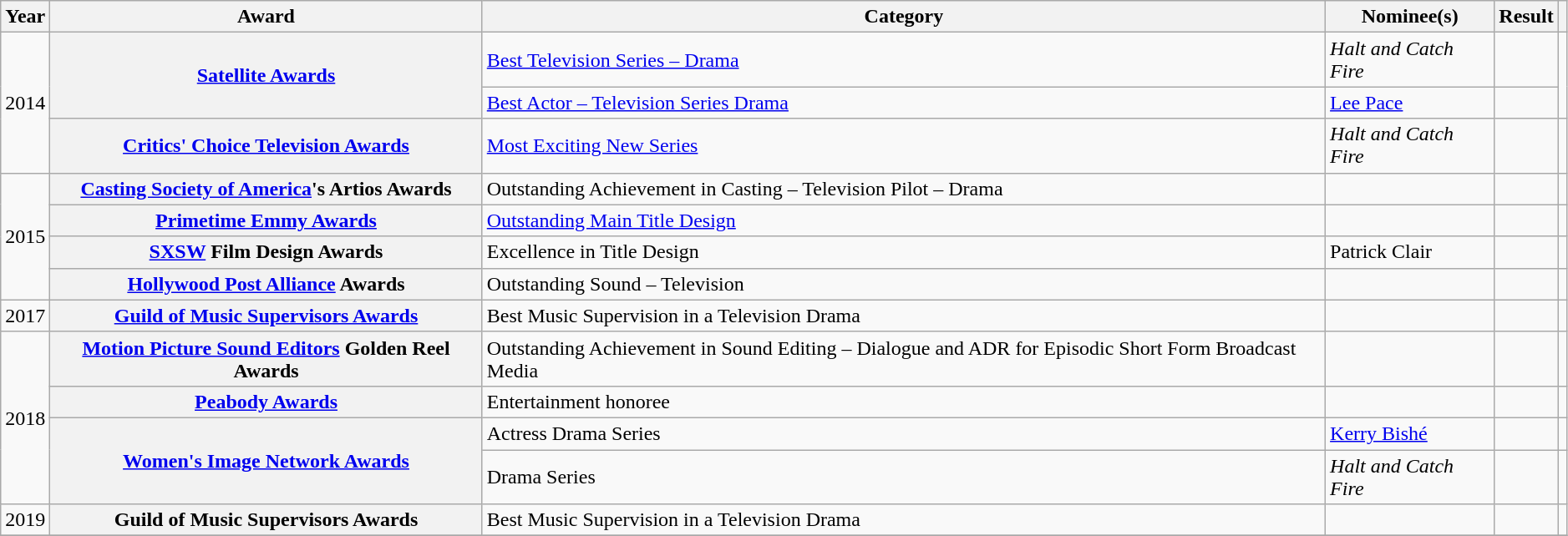<table class="wikitable sortable" style="width:99%;">
<tr>
<th>Year</th>
<th>Award</th>
<th>Category</th>
<th>Nominee(s)</th>
<th>Result</th>
<th class="unsortable"></th>
</tr>
<tr>
<td rowspan="3">2014</td>
<th rowspan="2" scope="row"><a href='#'>Satellite Awards</a></th>
<td><a href='#'>Best Television Series – Drama</a></td>
<td><em>Halt and Catch Fire</em></td>
<td></td>
<td rowspan="2"></td>
</tr>
<tr>
<td><a href='#'>Best Actor – Television Series Drama</a></td>
<td><a href='#'>Lee Pace</a></td>
<td></td>
</tr>
<tr>
<th scope="row"><a href='#'>Critics' Choice Television Awards</a></th>
<td><a href='#'>Most Exciting New Series</a></td>
<td><em>Halt and Catch Fire</em></td>
<td></td>
<td></td>
</tr>
<tr>
<td rowspan="4">2015</td>
<th scope="row"><a href='#'>Casting Society of America</a>'s Artios Awards</th>
<td>Outstanding Achievement in Casting – Television Pilot – Drama</td>
<td></td>
<td></td>
<td></td>
</tr>
<tr>
<th scope="row"><a href='#'>Primetime Emmy Awards</a></th>
<td><a href='#'>Outstanding Main Title Design</a></td>
<td></td>
<td></td>
<td></td>
</tr>
<tr>
<th scope="row"><a href='#'>SXSW</a> Film Design Awards</th>
<td>Excellence in Title Design</td>
<td>Patrick Clair</td>
<td></td>
<td></td>
</tr>
<tr>
<th scope="row"><a href='#'>Hollywood Post Alliance</a> Awards</th>
<td>Outstanding Sound – Television</td>
<td></td>
<td></td>
<td></td>
</tr>
<tr>
<td>2017</td>
<th scope="row"><a href='#'>Guild of Music Supervisors Awards</a></th>
<td>Best Music Supervision in a Television Drama</td>
<td></td>
<td></td>
<td></td>
</tr>
<tr>
<td rowspan="4">2018</td>
<th scope="row"><a href='#'>Motion Picture Sound Editors</a> Golden Reel Awards</th>
<td>Outstanding Achievement in Sound Editing – Dialogue and ADR for Episodic Short Form Broadcast Media</td>
<td></td>
<td></td>
<td></td>
</tr>
<tr>
<th scope="row"><a href='#'>Peabody Awards</a></th>
<td>Entertainment honoree</td>
<td></td>
<td></td>
<td></td>
</tr>
<tr>
<th scope="row" rowspan="2"><a href='#'>Women's Image Network Awards</a></th>
<td>Actress Drama Series</td>
<td><a href='#'>Kerry Bishé</a></td>
<td></td>
<td></td>
</tr>
<tr>
<td>Drama Series</td>
<td><em>Halt and Catch Fire</em><br></td>
<td></td>
<td></td>
</tr>
<tr>
<td>2019</td>
<th scope="row">Guild of Music Supervisors Awards</th>
<td>Best Music Supervision in a Television Drama</td>
<td></td>
<td></td>
<td></td>
</tr>
<tr>
</tr>
</table>
